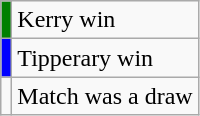<table class="wikitable">
<tr>
<td style="background-color:green"></td>
<td>Kerry win</td>
</tr>
<tr>
<td style="background-color:blue"></td>
<td>Tipperary win</td>
</tr>
<tr>
<td></td>
<td>Match was a draw</td>
</tr>
</table>
